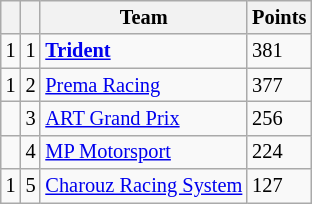<table class="wikitable" style="font-size: 85%;">
<tr>
<th></th>
<th></th>
<th>Team</th>
<th>Points</th>
</tr>
<tr>
<td align="left"> 1</td>
<td align="center">1</td>
<td> <strong><a href='#'>Trident</a></strong></td>
<td>381</td>
</tr>
<tr>
<td align="left"> 1</td>
<td align="center">2</td>
<td> <a href='#'>Prema Racing</a></td>
<td>377</td>
</tr>
<tr>
<td align="left"></td>
<td align="center">3</td>
<td> <a href='#'>ART Grand Prix</a></td>
<td>256</td>
</tr>
<tr>
<td align="left"></td>
<td align="center">4</td>
<td> <a href='#'>MP Motorsport</a></td>
<td>224</td>
</tr>
<tr>
<td align="left"> 1</td>
<td align="center">5</td>
<td> <a href='#'>Charouz Racing System</a></td>
<td>127</td>
</tr>
</table>
